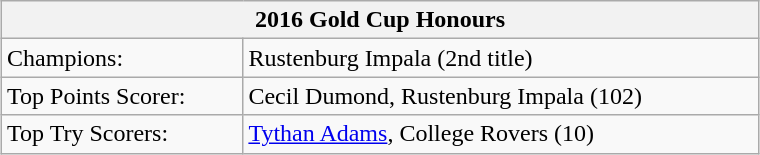<table class="wikitable" style="text-align:left; font-size:100%; width:40%; margin:1em auto 1em auto;">
<tr>
<th colspan=2><strong>2016 Gold Cup Honours</strong></th>
</tr>
<tr>
<td>Champions:</td>
<td>Rustenburg Impala (2nd title)</td>
</tr>
<tr>
<td>Top Points Scorer:</td>
<td>Cecil Dumond, Rustenburg Impala (102)</td>
</tr>
<tr>
<td>Top Try Scorers:</td>
<td><a href='#'>Tythan Adams</a>, College Rovers (10)</td>
</tr>
</table>
